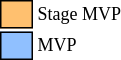<table class="toccolours" style="font-size: 75%; white-space: nowrap;">
<tr>
<td style="background:#FFC06F; border: 1px solid black;">      </td>
<td>Stage MVP</td>
</tr>
<tr>
<td style="background:#90C0FF; border: 1px solid black;">      </td>
<td>MVP</td>
</tr>
</table>
